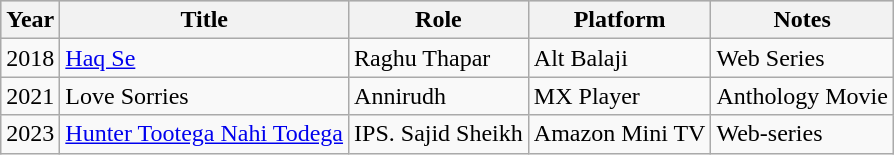<table class="wikitable sortable plainrowheaders">
<tr style="background:#ccc; text-align:center;">
<th scope="col">Year</th>
<th scope="col">Title</th>
<th scope="col">Role</th>
<th scope="col">Platform</th>
<th scope="col">Notes</th>
</tr>
<tr>
<td>2018</td>
<td><a href='#'>Haq Se</a></td>
<td>Raghu Thapar</td>
<td>Alt Balaji</td>
<td>Web Series</td>
</tr>
<tr>
<td>2021</td>
<td>Love Sorries</td>
<td>Annirudh</td>
<td>MX Player</td>
<td>Anthology Movie</td>
</tr>
<tr>
<td>2023</td>
<td><a href='#'>Hunter Tootega Nahi Todega</a></td>
<td>IPS. Sajid Sheikh</td>
<td>Amazon Mini TV</td>
<td>Web-series</td>
</tr>
</table>
